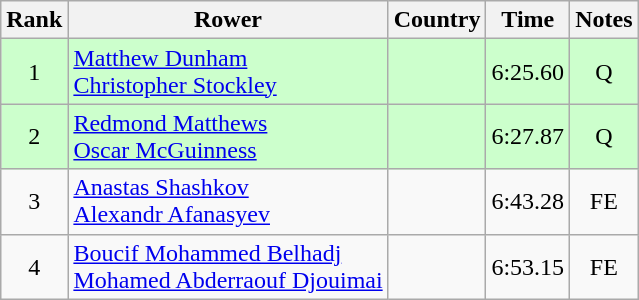<table class="wikitable" style="text-align:center">
<tr>
<th>Rank</th>
<th>Rower</th>
<th>Country</th>
<th>Time</th>
<th>Notes</th>
</tr>
<tr bgcolor=ccffcc>
<td>1</td>
<td align="left"><a href='#'>Matthew Dunham</a><br><a href='#'>Christopher Stockley</a></td>
<td align="left"></td>
<td>6:25.60</td>
<td>Q</td>
</tr>
<tr bgcolor=ccffcc>
<td>2</td>
<td align="left"><a href='#'>Redmond Matthews</a><br><a href='#'>Oscar McGuinness</a></td>
<td align="left"></td>
<td>6:27.87</td>
<td>Q</td>
</tr>
<tr>
<td>3</td>
<td align="left"><a href='#'>Anastas Shashkov</a><br><a href='#'>Alexandr Afanasyev</a></td>
<td align="left"></td>
<td>6:43.28</td>
<td>FE</td>
</tr>
<tr>
<td>4</td>
<td align="left"><a href='#'>Boucif Mohammed Belhadj</a><br><a href='#'>Mohamed Abderraouf Djouimai </a></td>
<td align="left"></td>
<td>6:53.15</td>
<td>FE</td>
</tr>
</table>
